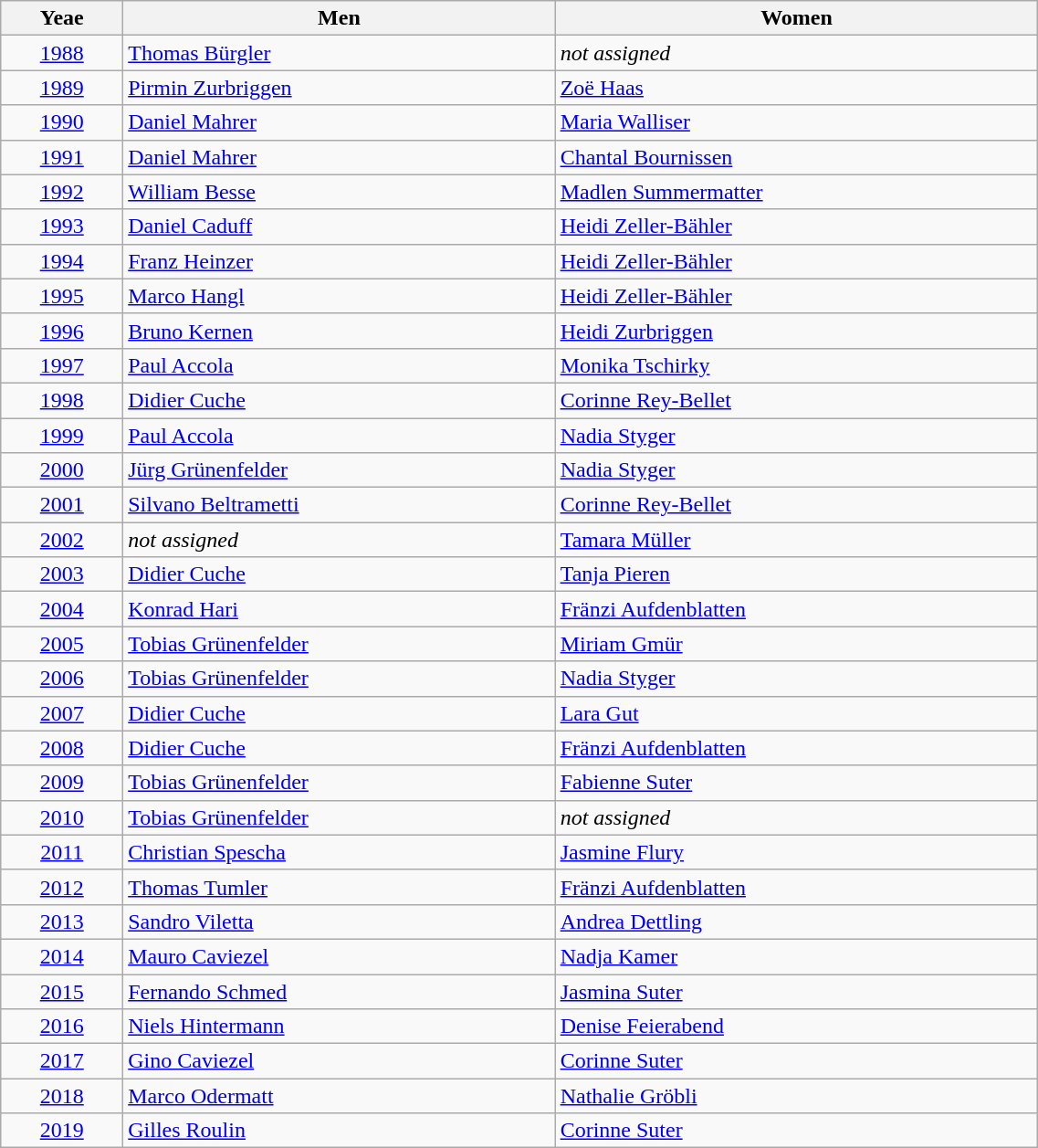<table class="wikitable sortable" width=60%>
<tr>
<th>Yeae</th>
<th>Men</th>
<th>Women</th>
</tr>
<tr>
<td align="center"><a href='#'>1988</a></td>
<td><a href='#'>Thomas Bürgler</a></td>
<td><em>not assigned</em></td>
</tr>
<tr>
<td align="center"><a href='#'>1989</a></td>
<td><a href='#'>Pirmin Zurbriggen</a></td>
<td><a href='#'>Zoë Haas</a></td>
</tr>
<tr>
<td align="center"><a href='#'>1990</a></td>
<td><a href='#'>Daniel Mahrer</a></td>
<td><a href='#'>Maria Walliser</a></td>
</tr>
<tr>
<td align="center"><a href='#'>1991</a></td>
<td><a href='#'>Daniel Mahrer</a></td>
<td><a href='#'>Chantal Bournissen</a></td>
</tr>
<tr>
<td align="center"><a href='#'>1992</a></td>
<td><a href='#'>William Besse</a></td>
<td><a href='#'>Madlen Summermatter</a></td>
</tr>
<tr>
<td align="center"><a href='#'>1993</a></td>
<td><a href='#'>Daniel Caduff</a></td>
<td><a href='#'>Heidi Zeller-Bähler</a></td>
</tr>
<tr>
<td align="center"><a href='#'>1994</a></td>
<td><a href='#'>Franz Heinzer</a></td>
<td><a href='#'>Heidi Zeller-Bähler</a></td>
</tr>
<tr>
<td align="center"><a href='#'>1995</a></td>
<td><a href='#'>Marco Hangl</a></td>
<td><a href='#'>Heidi Zeller-Bähler</a></td>
</tr>
<tr>
<td align="center"><a href='#'>1996</a></td>
<td><a href='#'>Bruno Kernen</a></td>
<td><a href='#'>Heidi Zurbriggen</a></td>
</tr>
<tr>
<td align="center"><a href='#'>1997</a></td>
<td><a href='#'>Paul Accola</a></td>
<td><a href='#'>Monika Tschirky</a></td>
</tr>
<tr>
<td align="center"><a href='#'>1998</a></td>
<td><a href='#'>Didier Cuche</a></td>
<td><a href='#'>Corinne Rey-Bellet</a></td>
</tr>
<tr>
<td align="center"><a href='#'>1999</a></td>
<td><a href='#'>Paul Accola</a></td>
<td><a href='#'>Nadia Styger</a></td>
</tr>
<tr>
<td align="center"><a href='#'>2000</a></td>
<td><a href='#'>Jürg Grünenfelder</a></td>
<td><a href='#'>Nadia Styger</a></td>
</tr>
<tr>
<td align="center"><a href='#'>2001</a></td>
<td><a href='#'>Silvano Beltrametti</a></td>
<td><a href='#'>Corinne Rey-Bellet</a></td>
</tr>
<tr>
<td align="center"><a href='#'>2002</a></td>
<td><em>not assigned</em></td>
<td><a href='#'>Tamara Müller</a></td>
</tr>
<tr>
<td align="center"><a href='#'>2003</a></td>
<td><a href='#'>Didier Cuche</a></td>
<td><a href='#'>Tanja Pieren</a></td>
</tr>
<tr>
<td align="center"><a href='#'>2004</a></td>
<td><a href='#'>Konrad Hari</a></td>
<td><a href='#'>Fränzi Aufdenblatten</a></td>
</tr>
<tr>
<td align="center"><a href='#'>2005</a></td>
<td><a href='#'>Tobias Grünenfelder</a></td>
<td><a href='#'>Miriam Gmür</a></td>
</tr>
<tr>
<td align="center"><a href='#'>2006</a></td>
<td><a href='#'>Tobias Grünenfelder</a></td>
<td><a href='#'>Nadia Styger</a></td>
</tr>
<tr>
<td align="center"><a href='#'>2007</a></td>
<td><a href='#'>Didier Cuche</a></td>
<td><a href='#'>Lara Gut</a></td>
</tr>
<tr>
<td align="center"><a href='#'>2008</a></td>
<td><a href='#'>Didier Cuche</a></td>
<td><a href='#'>Fränzi Aufdenblatten</a></td>
</tr>
<tr>
<td align="center"><a href='#'>2009</a></td>
<td><a href='#'>Tobias Grünenfelder</a></td>
<td><a href='#'>Fabienne Suter</a></td>
</tr>
<tr>
<td align="center"><a href='#'>2010</a></td>
<td><a href='#'>Tobias Grünenfelder</a></td>
<td><em>not assigned</em></td>
</tr>
<tr>
<td align="center"><a href='#'>2011</a></td>
<td><a href='#'>Christian Spescha</a></td>
<td><a href='#'>Jasmine Flury</a></td>
</tr>
<tr>
<td align="center"><a href='#'>2012</a></td>
<td><a href='#'>Thomas Tumler</a></td>
<td><a href='#'>Fränzi Aufdenblatten</a></td>
</tr>
<tr>
<td align="center"><a href='#'>2013</a></td>
<td><a href='#'>Sandro Viletta</a></td>
<td><a href='#'>Andrea Dettling</a></td>
</tr>
<tr>
<td align="center"><a href='#'>2014</a></td>
<td><a href='#'>Mauro Caviezel</a></td>
<td><a href='#'>Nadja Kamer</a></td>
</tr>
<tr>
<td align="center"><a href='#'>2015</a></td>
<td><a href='#'>Fernando Schmed</a></td>
<td><a href='#'>Jasmina Suter</a></td>
</tr>
<tr>
<td align="center"><a href='#'>2016</a></td>
<td><a href='#'>Niels Hintermann</a></td>
<td><a href='#'>Denise Feierabend</a></td>
</tr>
<tr>
<td align="center"><a href='#'>2017</a></td>
<td><a href='#'>Gino Caviezel</a></td>
<td><a href='#'>Corinne Suter</a></td>
</tr>
<tr>
<td align="center"><a href='#'>2018</a></td>
<td><a href='#'>Marco Odermatt</a></td>
<td><a href='#'>Nathalie Gröbli</a></td>
</tr>
<tr>
<td align="center"><a href='#'>2019</a></td>
<td><a href='#'>Gilles Roulin</a></td>
<td><a href='#'>Corinne Suter</a></td>
</tr>
</table>
